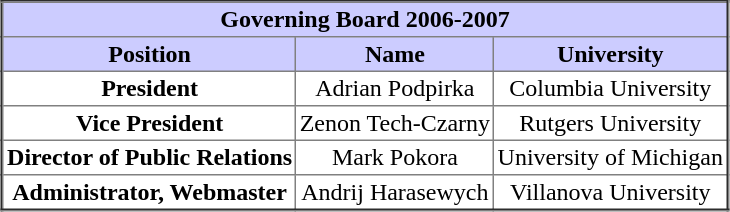<table class="toccolours" align="center" border="2" cellspacing=0 cellpadding=2 style="text-align:center; border-collapse:collapse;">
<tr style="background:#ccccff">
<th colspan=4>Governing Board 2006-2007</th>
</tr>
<tr style="background:#ccccff">
<th>Position</th>
<th>Name</th>
<th>University</th>
</tr>
<tr>
<td><strong>President</strong></td>
<td>Adrian Podpirka</td>
<td>Columbia University</td>
</tr>
<tr>
<td><strong>Vice President</strong></td>
<td>Zenon Tech-Czarny</td>
<td>Rutgers University</td>
</tr>
<tr>
<td><strong>Director of Public Relations</strong></td>
<td>Mark Pokora</td>
<td>University of Michigan</td>
</tr>
<tr>
<td><strong>Administrator, Webmaster</strong></td>
<td>Andrij Harasewych</td>
<td>Villanova University</td>
</tr>
</table>
